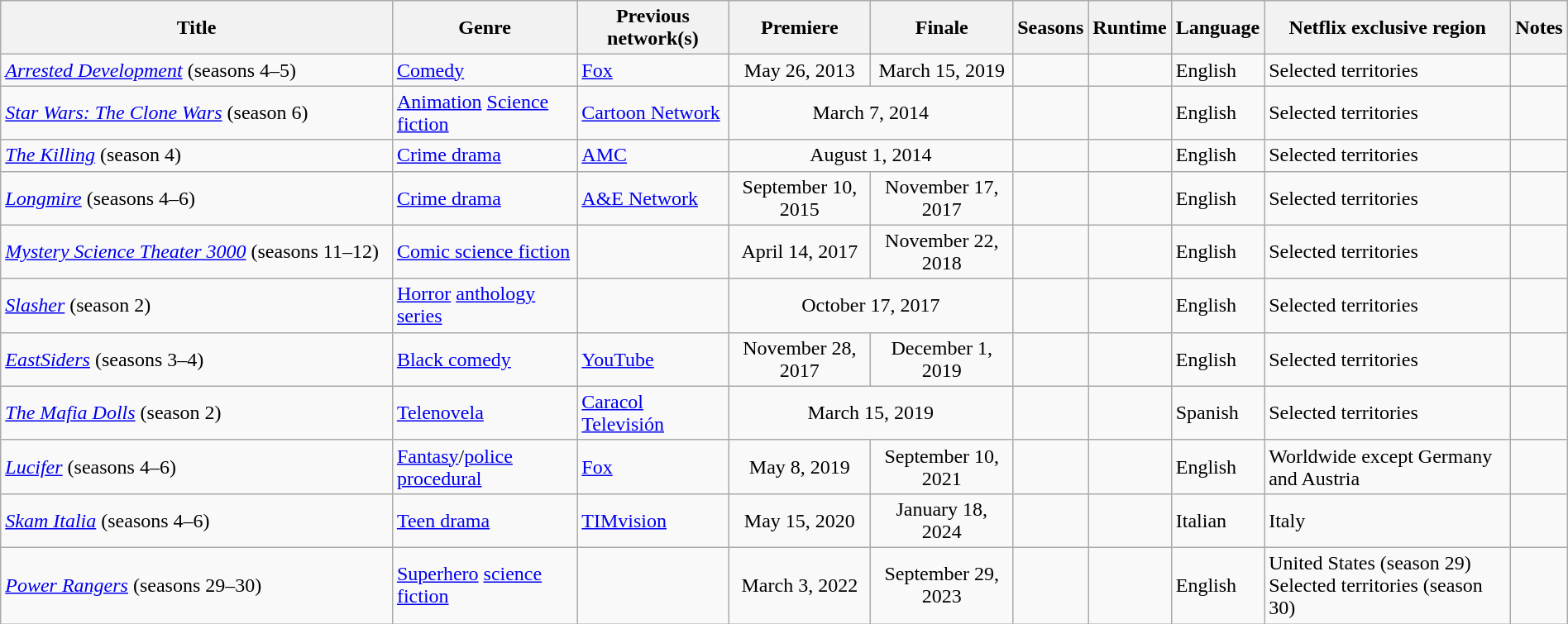<table class="wikitable sortable" style="width:100%;">
<tr>
<th scope="col" style="width:25%;">Title</th>
<th>Genre</th>
<th>Previous network(s)</th>
<th>Premiere</th>
<th>Finale</th>
<th>Seasons</th>
<th>Runtime</th>
<th>Language</th>
<th>Netflix exclusive region</th>
<th>Notes</th>
</tr>
<tr>
<td><em><a href='#'>Arrested Development</a></em> (seasons 4–5)</td>
<td><a href='#'>Comedy</a></td>
<td><a href='#'>Fox</a></td>
<td style="text-align:center">May 26, 2013</td>
<td style="text-align:center">March 15, 2019</td>
<td></td>
<td></td>
<td>English</td>
<td>Selected territories</td>
<td></td>
</tr>
<tr>
<td><em><a href='#'>Star Wars: The Clone Wars</a></em> (season 6)</td>
<td><a href='#'>Animation</a> <a href='#'>Science fiction</a></td>
<td><a href='#'>Cartoon Network</a></td>
<td colspan="2" style="text-align:center">March 7, 2014</td>
<td></td>
<td></td>
<td>English</td>
<td>Selected territories</td>
<td></td>
</tr>
<tr>
<td><em><a href='#'>The Killing</a></em> (season 4)</td>
<td><a href='#'>Crime drama</a></td>
<td><a href='#'>AMC</a></td>
<td colspan="2" style="text-align:center">August 1, 2014</td>
<td></td>
<td></td>
<td>English</td>
<td>Selected territories</td>
<td></td>
</tr>
<tr>
<td><em><a href='#'>Longmire</a></em> (seasons 4–6)</td>
<td><a href='#'>Crime drama</a></td>
<td><a href='#'>A&E Network</a></td>
<td style="text-align:center">September 10, 2015</td>
<td style="text-align:center">November 17, 2017</td>
<td></td>
<td></td>
<td>English</td>
<td>Selected territories</td>
<td></td>
</tr>
<tr>
<td><em><a href='#'>Mystery Science Theater 3000</a></em> (seasons 11–12)</td>
<td><a href='#'>Comic science fiction</a></td>
<td></td>
<td style="text-align:center">April 14, 2017</td>
<td style="text-align:center">November 22, 2018</td>
<td></td>
<td></td>
<td>English</td>
<td>Selected territories</td>
<td></td>
</tr>
<tr>
<td><em><a href='#'>Slasher</a></em> (season 2)</td>
<td><a href='#'>Horror</a> <a href='#'>anthology series</a></td>
<td></td>
<td colspan="2" style="text-align:center">October 17, 2017</td>
<td></td>
<td></td>
<td>English</td>
<td>Selected territories</td>
<td></td>
</tr>
<tr>
<td><em><a href='#'>EastSiders</a></em> (seasons 3–4)</td>
<td><a href='#'>Black comedy</a></td>
<td><a href='#'>YouTube</a></td>
<td style="text-align:center">November 28, 2017</td>
<td style="text-align:center">December 1, 2019</td>
<td></td>
<td></td>
<td>English</td>
<td>Selected territories</td>
<td></td>
</tr>
<tr>
<td><em><a href='#'>The Mafia Dolls</a></em> (season 2)</td>
<td><a href='#'>Telenovela</a></td>
<td><a href='#'>Caracol Televisión</a></td>
<td colspan="2" style="text-align:center">March 15, 2019</td>
<td></td>
<td></td>
<td>Spanish</td>
<td>Selected territories</td>
<td></td>
</tr>
<tr>
<td><em><a href='#'>Lucifer</a></em> (seasons 4–6)</td>
<td><a href='#'>Fantasy</a>/<a href='#'>police procedural</a></td>
<td><a href='#'>Fox</a></td>
<td style="text-align:center">May 8, 2019</td>
<td style="text-align:center">September 10, 2021</td>
<td></td>
<td></td>
<td>English</td>
<td>Worldwide except Germany and Austria</td>
<td></td>
</tr>
<tr>
<td><em><a href='#'>Skam Italia</a></em> (seasons 4–6)</td>
<td><a href='#'>Teen drama</a></td>
<td><a href='#'>TIMvision</a></td>
<td style="text-align:center">May 15, 2020</td>
<td style="text-align:center">January 18, 2024</td>
<td></td>
<td></td>
<td>Italian</td>
<td>Italy</td>
<td></td>
</tr>
<tr>
<td><em><a href='#'>Power Rangers</a></em> (seasons 29–30)</td>
<td><a href='#'>Superhero</a> <a href='#'>science fiction</a></td>
<td></td>
<td style="text-align:center">March 3, 2022</td>
<td style="text-align:center">September 29, 2023</td>
<td></td>
<td></td>
<td>English</td>
<td>United States (season 29)<br>Selected territories (season 30)</td>
<td></td>
</tr>
</table>
